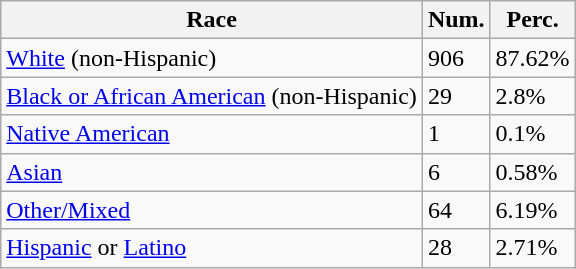<table class="wikitable">
<tr>
<th>Race</th>
<th>Num.</th>
<th>Perc.</th>
</tr>
<tr>
<td><a href='#'>White</a> (non-Hispanic)</td>
<td>906</td>
<td>87.62%</td>
</tr>
<tr>
<td><a href='#'>Black or African American</a> (non-Hispanic)</td>
<td>29</td>
<td>2.8%</td>
</tr>
<tr>
<td><a href='#'>Native American</a></td>
<td>1</td>
<td>0.1%</td>
</tr>
<tr>
<td><a href='#'>Asian</a></td>
<td>6</td>
<td>0.58%</td>
</tr>
<tr>
<td><a href='#'>Other/Mixed</a></td>
<td>64</td>
<td>6.19%</td>
</tr>
<tr>
<td><a href='#'>Hispanic</a> or <a href='#'>Latino</a></td>
<td>28</td>
<td>2.71%</td>
</tr>
</table>
